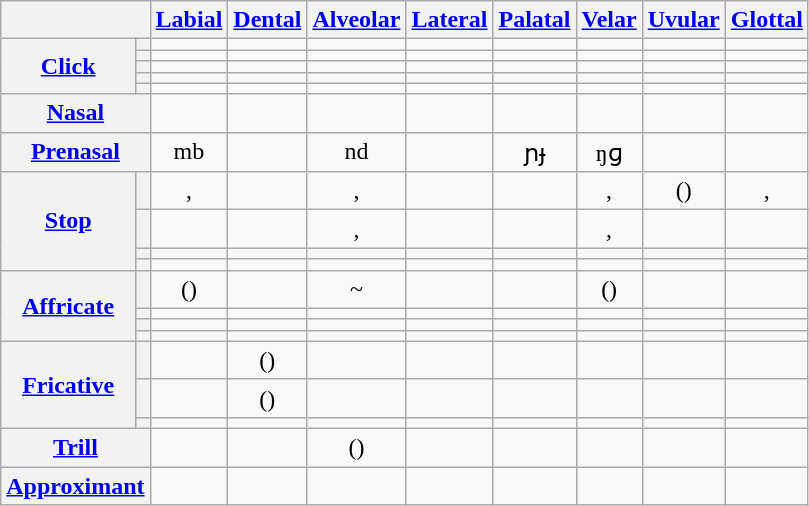<table class="wikitable" style="text-align:center;">
<tr>
<th colspan="2"></th>
<th><a href='#'>Labial</a></th>
<th><a href='#'>Dental</a></th>
<th><a href='#'>Alveolar</a></th>
<th><a href='#'>Lateral</a></th>
<th><a href='#'>Palatal</a></th>
<th><a href='#'>Velar</a></th>
<th><a href='#'>Uvular</a></th>
<th><a href='#'>Glottal</a></th>
</tr>
<tr>
<th rowspan="5"><a href='#'>Click</a></th>
<th></th>
<td></td>
<td></td>
<td></td>
<td></td>
<td></td>
<td></td>
<td></td>
<td></td>
</tr>
<tr>
<th></th>
<td></td>
<td></td>
<td></td>
<td></td>
<td></td>
<td></td>
<td></td>
<td></td>
</tr>
<tr>
<th></th>
<td></td>
<td></td>
<td></td>
<td></td>
<td></td>
<td></td>
<td></td>
<td></td>
</tr>
<tr>
<th></th>
<td></td>
<td></td>
<td></td>
<td></td>
<td></td>
<td></td>
<td></td>
<td></td>
</tr>
<tr>
<th></th>
<td></td>
<td></td>
<td></td>
<td></td>
<td></td>
<td></td>
<td></td>
<td></td>
</tr>
<tr>
<th colspan="2"><a href='#'>Nasal</a></th>
<td></td>
<td></td>
<td></td>
<td></td>
<td></td>
<td></td>
<td></td>
<td></td>
</tr>
<tr>
<th colspan="2"><a href='#'>Prenasal</a></th>
<td>mb</td>
<td></td>
<td>nd</td>
<td></td>
<td>ɲɟ</td>
<td>ŋɡ</td>
<td></td>
<td></td>
</tr>
<tr>
<th rowspan="4"><a href='#'>Stop</a></th>
<th></th>
<td>, </td>
<td></td>
<td>, </td>
<td></td>
<td></td>
<td>, </td>
<td>()</td>
<td>, </td>
</tr>
<tr>
<th></th>
<td></td>
<td></td>
<td>, </td>
<td></td>
<td></td>
<td>, </td>
<td></td>
<td></td>
</tr>
<tr>
<th></th>
<td></td>
<td></td>
<td></td>
<td></td>
<td></td>
<td></td>
<td></td>
<td></td>
</tr>
<tr>
<th></th>
<td></td>
<td></td>
<td></td>
<td></td>
<td></td>
<td></td>
<td></td>
<td></td>
</tr>
<tr>
<th rowspan="4"><a href='#'>Affricate</a></th>
<th></th>
<td>()</td>
<td></td>
<td>~</td>
<td></td>
<td></td>
<td>()</td>
<td></td>
<td></td>
</tr>
<tr>
<th></th>
<td></td>
<td></td>
<td></td>
<td></td>
<td></td>
<td></td>
<td></td>
<td></td>
</tr>
<tr>
<th></th>
<td></td>
<td></td>
<td></td>
<td></td>
<td></td>
<td></td>
<td></td>
<td></td>
</tr>
<tr>
<th></th>
<td></td>
<td></td>
<td></td>
<td></td>
<td></td>
<td></td>
<td></td>
<td></td>
</tr>
<tr>
<th rowspan="3"><a href='#'>Fricative</a></th>
<th></th>
<td></td>
<td>()</td>
<td></td>
<td></td>
<td></td>
<td></td>
<td></td>
<td></td>
</tr>
<tr>
<th></th>
<td></td>
<td>()</td>
<td></td>
<td></td>
<td></td>
<td></td>
<td></td>
<td></td>
</tr>
<tr>
<th></th>
<td></td>
<td></td>
<td></td>
<td></td>
<td></td>
<td></td>
<td></td>
<td></td>
</tr>
<tr>
<th colspan="2"><a href='#'>Trill</a></th>
<td></td>
<td></td>
<td>()</td>
<td></td>
<td></td>
<td></td>
<td></td>
<td></td>
</tr>
<tr>
<th colspan="2"><a href='#'>Approximant</a></th>
<td></td>
<td></td>
<td></td>
<td></td>
<td></td>
<td></td>
<td></td>
<td></td>
</tr>
</table>
